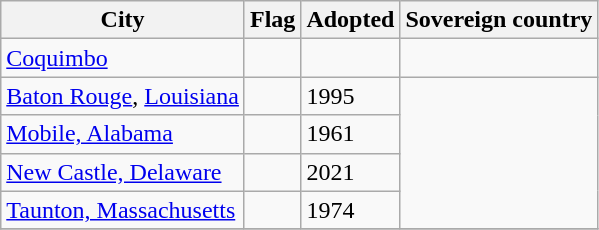<table class="wikitable sortable">
<tr>
<th>City</th>
<th>Flag</th>
<th>Adopted</th>
<th>Sovereign country</th>
</tr>
<tr>
<td><a href='#'>Coquimbo</a></td>
<td></td>
<td></td>
<td></td>
</tr>
<tr>
<td><a href='#'>Baton Rouge</a>, <a href='#'>Louisiana</a></td>
<td class="noresize"></td>
<td>1995</td>
<td rowspan="4"></td>
</tr>
<tr>
<td><a href='#'>Mobile, Alabama</a></td>
<td></td>
<td>1961</td>
</tr>
<tr>
<td><a href='#'>New Castle, Delaware</a></td>
<td></td>
<td>2021</td>
</tr>
<tr>
<td><a href='#'>Taunton, Massachusetts</a></td>
<td></td>
<td>1974</td>
</tr>
<tr>
</tr>
</table>
